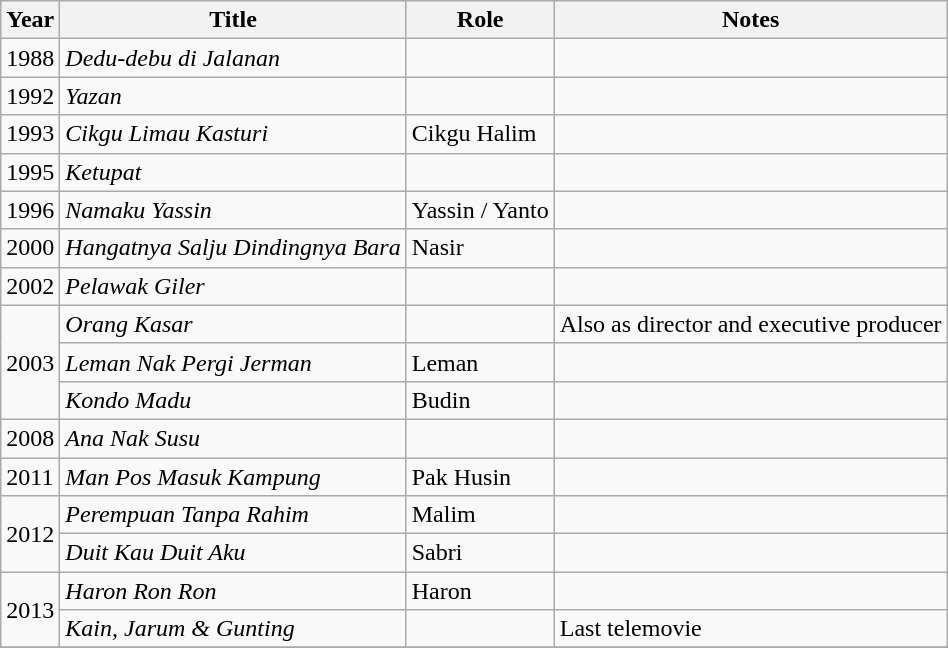<table class="wikitable">
<tr>
<th>Year</th>
<th>Title</th>
<th>Role</th>
<th>Notes</th>
</tr>
<tr>
<td>1988</td>
<td><em>Dedu-debu di Jalanan</em></td>
<td></td>
<td></td>
</tr>
<tr>
<td>1992</td>
<td><em>Yazan</em></td>
<td></td>
<td></td>
</tr>
<tr>
<td>1993</td>
<td><em>Cikgu Limau Kasturi</em></td>
<td>Cikgu Halim</td>
<td></td>
</tr>
<tr>
<td>1995</td>
<td><em>Ketupat</em></td>
<td></td>
<td></td>
</tr>
<tr>
<td>1996</td>
<td><em>Namaku Yassin</em></td>
<td>Yassin / Yanto</td>
<td></td>
</tr>
<tr>
<td>2000</td>
<td><em>Hangatnya Salju Dindingnya Bara</em></td>
<td>Nasir</td>
<td></td>
</tr>
<tr>
<td>2002</td>
<td><em>Pelawak Giler</em></td>
<td></td>
<td></td>
</tr>
<tr>
<td rowspan="3">2003</td>
<td><em>Orang Kasar</em></td>
<td></td>
<td>Also as director and executive producer</td>
</tr>
<tr>
<td><em>Leman Nak Pergi Jerman</em></td>
<td>Leman</td>
<td></td>
</tr>
<tr>
<td><em>Kondo Madu</em></td>
<td>Budin</td>
<td></td>
</tr>
<tr>
<td>2008</td>
<td><em>Ana Nak Susu</em></td>
<td></td>
<td></td>
</tr>
<tr>
<td>2011</td>
<td><em>Man Pos Masuk Kampung</em></td>
<td>Pak Husin</td>
<td></td>
</tr>
<tr>
<td rowspan="2">2012</td>
<td><em>Perempuan Tanpa Rahim</em></td>
<td>Malim</td>
<td></td>
</tr>
<tr>
<td><em>Duit Kau Duit Aku</em></td>
<td>Sabri</td>
<td></td>
</tr>
<tr>
<td rowspan="2">2013</td>
<td><em>Haron Ron Ron</em></td>
<td>Haron</td>
<td></td>
</tr>
<tr>
<td><em>Kain, Jarum & Gunting</em></td>
<td></td>
<td>Last telemovie</td>
</tr>
<tr>
</tr>
</table>
